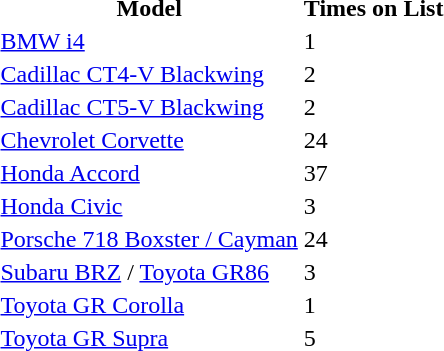<table>
<tr>
<th>Model</th>
<th>Times on List</th>
</tr>
<tr>
<td><a href='#'>BMW i4</a></td>
<td>1</td>
</tr>
<tr>
<td><a href='#'>Cadillac CT4-V Blackwing</a></td>
<td>2</td>
</tr>
<tr>
<td><a href='#'>Cadillac CT5-V Blackwing</a></td>
<td>2</td>
</tr>
<tr>
<td><a href='#'>Chevrolet Corvette</a></td>
<td>24</td>
</tr>
<tr>
<td><a href='#'>Honda Accord</a></td>
<td>37</td>
</tr>
<tr>
<td><a href='#'>Honda Civic</a></td>
<td>3</td>
</tr>
<tr>
<td><a href='#'>Porsche 718 Boxster / Cayman</a></td>
<td>24</td>
</tr>
<tr>
<td><a href='#'>Subaru BRZ</a> / <a href='#'>Toyota GR86</a></td>
<td>3</td>
</tr>
<tr>
<td><a href='#'>Toyota GR Corolla</a></td>
<td>1</td>
</tr>
<tr>
<td><a href='#'>Toyota GR Supra</a></td>
<td>5</td>
</tr>
</table>
